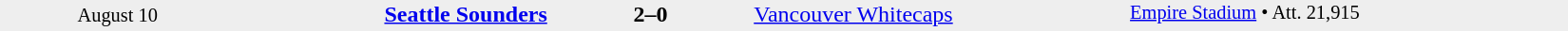<table style="width:87%; background:#eee;" cellspacing="0">
<tr>
<td rowspan="3" style="text-align:center; font-size:85%; width:15%;">August 10</td>
<td style="width:20%; text-align:right;"><strong><a href='#'>Seattle Sounders</a></strong></td>
<td style="text-align:center; width:13%;"><strong>2–0</strong></td>
<td width=24%><a href='#'>Vancouver Whitecaps</a></td>
<td rowspan="3" style="font-size:85%; vertical-align:top;"><a href='#'>Empire Stadium</a> • Att. 21,915</td>
</tr>
<tr style=font-size:85%>
<td align=right valign=top></td>
<td valign=top></td>
<td align=left valign=top></td>
</tr>
</table>
